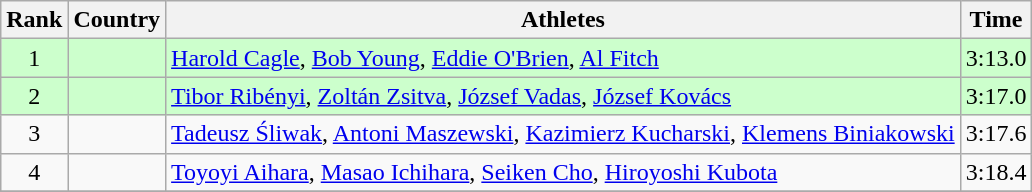<table class="wikitable sortable" style="text-align:center">
<tr>
<th>Rank</th>
<th>Country</th>
<th>Athletes</th>
<th>Time</th>
</tr>
<tr bgcolor=ccffcc>
<td>1</td>
<td align=left></td>
<td align=left><a href='#'>Harold Cagle</a>, <a href='#'>Bob Young</a>, <a href='#'>Eddie O'Brien</a>, <a href='#'>Al Fitch</a></td>
<td>3:13.0</td>
</tr>
<tr bgcolor=ccffcc>
<td>2</td>
<td align=left></td>
<td align=left><a href='#'>Tibor Ribényi</a>, <a href='#'>Zoltán Zsitva</a>, <a href='#'>József Vadas</a>, <a href='#'>József Kovács</a></td>
<td>3:17.0</td>
</tr>
<tr>
<td>3</td>
<td align=left></td>
<td align=left><a href='#'>Tadeusz Śliwak</a>, <a href='#'>Antoni Maszewski</a>, <a href='#'>Kazimierz Kucharski</a>, <a href='#'>Klemens Biniakowski</a></td>
<td>3:17.6</td>
</tr>
<tr>
<td>4</td>
<td align=left></td>
<td align=left><a href='#'>Toyoyi Aihara</a>, <a href='#'>Masao Ichihara</a>, <a href='#'>Seiken Cho</a>, <a href='#'>Hiroyoshi Kubota</a></td>
<td>3:18.4</td>
</tr>
<tr>
</tr>
</table>
